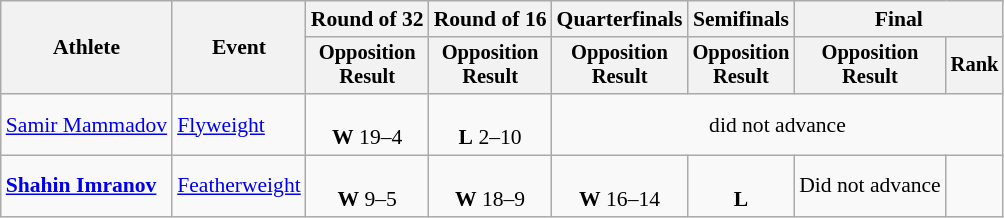<table class="wikitable" style="font-size:90%">
<tr>
<th rowspan="2">Athlete</th>
<th rowspan="2">Event</th>
<th>Round of 32</th>
<th>Round of 16</th>
<th>Quarterfinals</th>
<th>Semifinals</th>
<th colspan=2>Final</th>
</tr>
<tr style="font-size:95%">
<th>Opposition<br>Result</th>
<th>Opposition<br>Result</th>
<th>Opposition<br>Result</th>
<th>Opposition<br>Result</th>
<th>Opposition<br>Result</th>
<th>Rank</th>
</tr>
<tr align=center>
<td align=left><a href='#'>Samir Mammadov</a></td>
<td align=left><a href='#'>Flyweight</a></td>
<td><br><strong>W</strong> 19–4</td>
<td><br><strong>L</strong> 2–10</td>
<td colspan=4>did not advance</td>
</tr>
<tr align=center>
<td align=left><strong><a href='#'>Shahin Imranov</a></strong></td>
<td align=left><a href='#'>Featherweight</a></td>
<td><br><strong>W</strong> 9–5</td>
<td><br><strong>W</strong> 18–9</td>
<td><br><strong>W</strong> 16–14</td>
<td><br><strong>L</strong> </td>
<td>Did not advance</td>
<td></td>
</tr>
</table>
